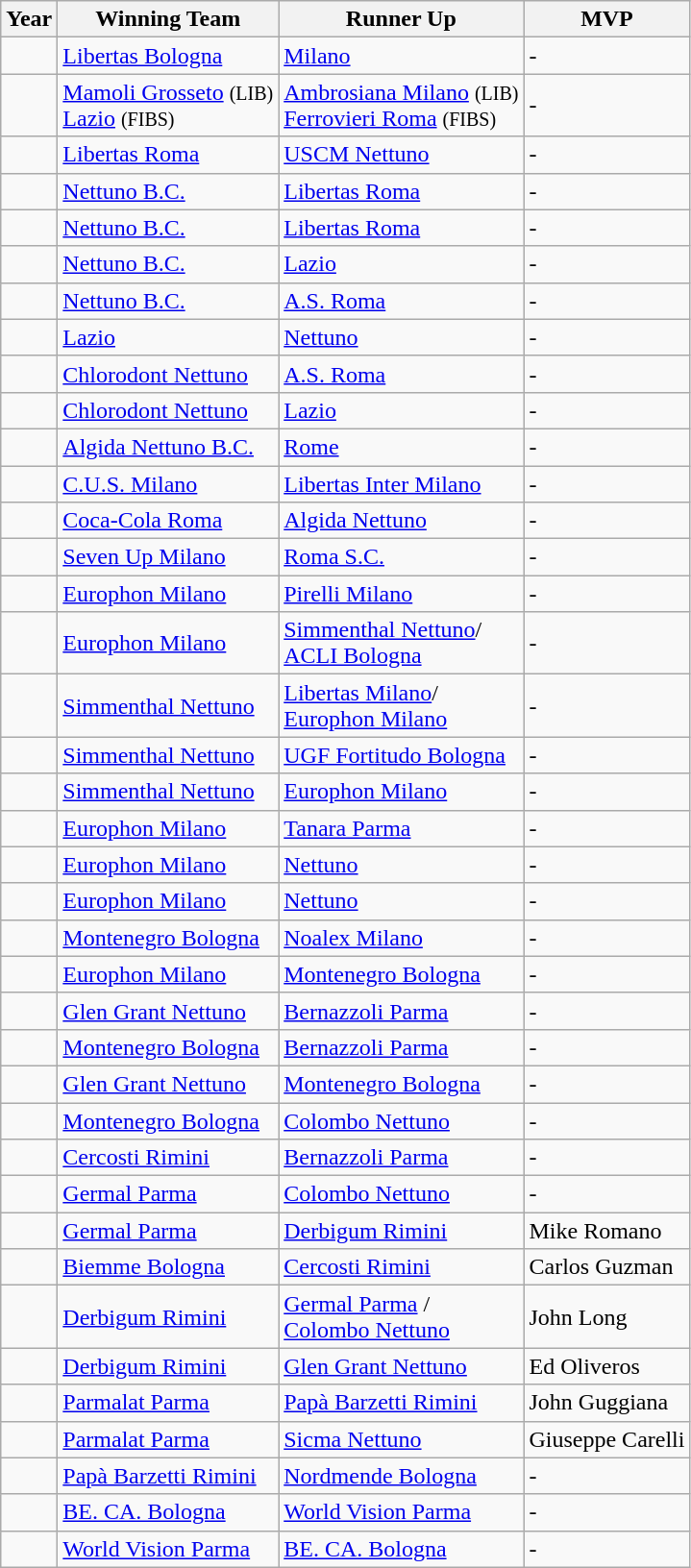<table class="wikitable">
<tr>
<th>Year</th>
<th>Winning Team</th>
<th>Runner Up</th>
<th>MVP</th>
</tr>
<tr>
<td></td>
<td><a href='#'>Libertas Bologna</a><br></td>
<td><a href='#'>Milano</a></td>
<td>-</td>
</tr>
<tr>
<td></td>
<td><a href='#'>Mamoli Grosseto</a> <small>(LIB)</small> <br> <a href='#'>Lazio</a> <small>(FIBS)</small></td>
<td><a href='#'>Ambrosiana Milano</a> <small>(LIB)</small> <br> <a href='#'>Ferrovieri Roma</a> <small>(FIBS)</small></td>
<td>-</td>
</tr>
<tr>
<td></td>
<td><a href='#'>Libertas Roma</a></td>
<td><a href='#'>USCM Nettuno</a></td>
<td>-</td>
</tr>
<tr>
<td></td>
<td><a href='#'>Nettuno B.C.</a></td>
<td><a href='#'>Libertas Roma</a></td>
<td>-</td>
</tr>
<tr>
<td></td>
<td><a href='#'>Nettuno B.C.</a></td>
<td><a href='#'>Libertas Roma</a></td>
<td>-</td>
</tr>
<tr>
<td></td>
<td><a href='#'>Nettuno B.C.</a></td>
<td><a href='#'>Lazio</a></td>
<td>-</td>
</tr>
<tr>
<td></td>
<td><a href='#'>Nettuno B.C.</a></td>
<td><a href='#'>A.S. Roma</a></td>
<td>-</td>
</tr>
<tr>
<td></td>
<td><a href='#'>Lazio</a></td>
<td><a href='#'>Nettuno</a></td>
<td>-</td>
</tr>
<tr>
<td></td>
<td><a href='#'>Chlorodont Nettuno</a></td>
<td><a href='#'>A.S. Roma</a></td>
<td>-</td>
</tr>
<tr>
<td></td>
<td><a href='#'>Chlorodont Nettuno</a></td>
<td><a href='#'>Lazio</a></td>
<td>-</td>
</tr>
<tr>
<td></td>
<td><a href='#'>Algida Nettuno B.C.</a></td>
<td><a href='#'>Rome</a></td>
<td>-</td>
</tr>
<tr>
<td></td>
<td><a href='#'>C.U.S. Milano</a></td>
<td><a href='#'>Libertas Inter Milano</a></td>
<td>-</td>
</tr>
<tr>
<td></td>
<td><a href='#'>Coca-Cola Roma</a></td>
<td><a href='#'>Algida Nettuno</a></td>
<td>-</td>
</tr>
<tr>
<td></td>
<td><a href='#'>Seven Up Milano</a></td>
<td><a href='#'>Roma S.C.</a></td>
<td>-</td>
</tr>
<tr>
<td></td>
<td><a href='#'>Europhon Milano</a></td>
<td><a href='#'>Pirelli Milano</a></td>
<td>-</td>
</tr>
<tr>
<td></td>
<td><a href='#'>Europhon Milano</a></td>
<td><a href='#'>Simmenthal Nettuno</a>/<br><a href='#'>ACLI Bologna</a></td>
<td>-</td>
</tr>
<tr>
<td></td>
<td><a href='#'>Simmenthal Nettuno</a></td>
<td><a href='#'>Libertas Milano</a>/<br><a href='#'>Europhon Milano</a></td>
<td>-</td>
</tr>
<tr>
<td></td>
<td><a href='#'>Simmenthal Nettuno</a></td>
<td><a href='#'>UGF Fortitudo Bologna</a></td>
<td>-</td>
</tr>
<tr>
<td></td>
<td><a href='#'>Simmenthal Nettuno</a></td>
<td><a href='#'>Europhon Milano</a></td>
<td>-</td>
</tr>
<tr>
<td></td>
<td><a href='#'>Europhon Milano</a></td>
<td><a href='#'>Tanara Parma</a></td>
<td>-</td>
</tr>
<tr>
<td></td>
<td><a href='#'>Europhon Milano</a></td>
<td><a href='#'>Nettuno</a></td>
<td>-</td>
</tr>
<tr>
<td></td>
<td><a href='#'>Europhon Milano</a></td>
<td><a href='#'>Nettuno</a></td>
<td>-</td>
</tr>
<tr>
<td></td>
<td><a href='#'>Montenegro Bologna</a></td>
<td><a href='#'>Noalex Milano</a></td>
<td>-</td>
</tr>
<tr>
<td></td>
<td><a href='#'>Europhon Milano</a></td>
<td><a href='#'>Montenegro Bologna</a></td>
<td>-</td>
</tr>
<tr>
<td></td>
<td><a href='#'>Glen Grant Nettuno</a></td>
<td><a href='#'>Bernazzoli Parma</a></td>
<td>-</td>
</tr>
<tr>
<td></td>
<td><a href='#'>Montenegro Bologna</a></td>
<td><a href='#'>Bernazzoli Parma</a></td>
<td>-</td>
</tr>
<tr>
<td></td>
<td><a href='#'>Glen Grant Nettuno</a></td>
<td><a href='#'>Montenegro Bologna</a></td>
<td>-</td>
</tr>
<tr>
<td></td>
<td><a href='#'>Montenegro Bologna</a></td>
<td><a href='#'>Colombo Nettuno</a></td>
<td>-</td>
</tr>
<tr>
<td></td>
<td><a href='#'>Cercosti Rimini</a></td>
<td><a href='#'>Bernazzoli Parma</a></td>
<td>-</td>
</tr>
<tr>
<td></td>
<td><a href='#'>Germal Parma</a></td>
<td><a href='#'>Colombo Nettuno</a></td>
<td>-</td>
</tr>
<tr>
<td></td>
<td><a href='#'>Germal Parma</a></td>
<td><a href='#'>Derbigum Rimini</a></td>
<td>Mike Romano</td>
</tr>
<tr>
<td></td>
<td><a href='#'>Biemme Bologna</a></td>
<td><a href='#'>Cercosti Rimini</a></td>
<td>Carlos Guzman</td>
</tr>
<tr>
<td></td>
<td><a href='#'>Derbigum Rimini</a></td>
<td><a href='#'>Germal Parma</a> /<br><a href='#'>Colombo Nettuno</a></td>
<td>John Long</td>
</tr>
<tr>
<td></td>
<td><a href='#'>Derbigum Rimini</a></td>
<td><a href='#'>Glen Grant Nettuno</a></td>
<td>Ed Oliveros</td>
</tr>
<tr>
<td></td>
<td><a href='#'>Parmalat Parma</a></td>
<td><a href='#'>Papà Barzetti Rimini</a></td>
<td>John Guggiana</td>
</tr>
<tr>
<td></td>
<td><a href='#'>Parmalat Parma</a></td>
<td><a href='#'>Sicma Nettuno</a></td>
<td>Giuseppe Carelli</td>
</tr>
<tr>
<td></td>
<td><a href='#'>Papà Barzetti Rimini</a></td>
<td><a href='#'>Nordmende Bologna</a></td>
<td>-</td>
</tr>
<tr>
<td></td>
<td><a href='#'>BE. CA. Bologna</a></td>
<td><a href='#'>World Vision Parma</a></td>
<td>-</td>
</tr>
<tr>
<td></td>
<td><a href='#'>World Vision Parma</a></td>
<td><a href='#'>BE. CA. Bologna</a></td>
<td>-</td>
</tr>
</table>
